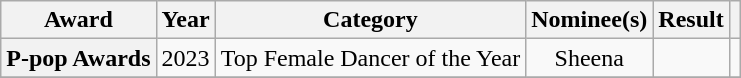<table class="wikitable plainrowheaders" style="text-align:center;">
<tr>
<th scope="col">Award</th>
<th scope="col">Year</th>
<th scope="col">Category</th>
<th scope="col">Nominee(s)</th>
<th scope="col">Result</th>
<th scope="col"></th>
</tr>
<tr>
<th scope="row">P-pop Awards</th>
<td>2023</td>
<td>Top Female Dancer of the Year</td>
<td>Sheena</td>
<td></td>
<td></td>
</tr>
<tr>
</tr>
</table>
